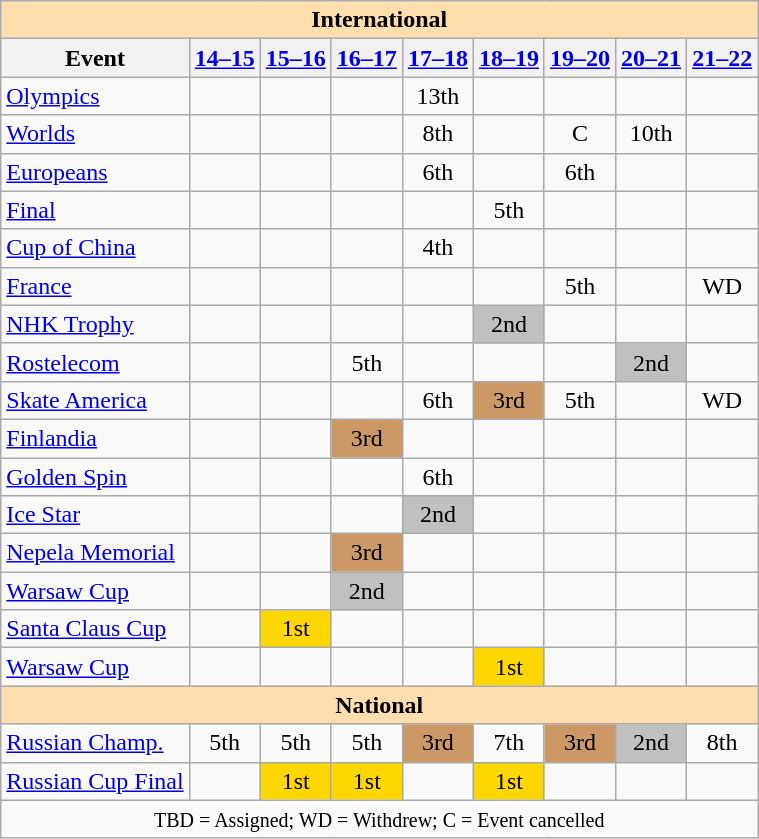<table class="wikitable" style="text-align:center">
<tr>
<th colspan="9" style="background-color: #ffdead; " align="center">International</th>
</tr>
<tr>
<th>Event</th>
<th><a href='#'>14–15</a></th>
<th><a href='#'>15–16</a></th>
<th><a href='#'>16–17</a></th>
<th><a href='#'>17–18</a></th>
<th><a href='#'>18–19</a></th>
<th><a href='#'>19–20</a></th>
<th><a href='#'>20–21</a></th>
<th><a href='#'>21–22</a></th>
</tr>
<tr>
<td align=left><a href='#'>Olympics</a></td>
<td></td>
<td></td>
<td></td>
<td>13th</td>
<td></td>
<td></td>
<td></td>
<td></td>
</tr>
<tr>
<td align=left><a href='#'>Worlds</a></td>
<td></td>
<td></td>
<td></td>
<td>8th</td>
<td></td>
<td>C</td>
<td>10th</td>
<td></td>
</tr>
<tr>
<td align=left><a href='#'>Europeans</a></td>
<td></td>
<td></td>
<td></td>
<td>6th</td>
<td></td>
<td>6th</td>
<td></td>
<td></td>
</tr>
<tr>
<td align=left> <a href='#'>Final</a></td>
<td></td>
<td></td>
<td></td>
<td></td>
<td>5th</td>
<td></td>
<td></td>
<td></td>
</tr>
<tr>
<td align=left> <a href='#'>Cup of China</a></td>
<td></td>
<td></td>
<td></td>
<td>4th</td>
<td></td>
<td></td>
<td></td>
<td></td>
</tr>
<tr>
<td align=left> <a href='#'>France</a></td>
<td></td>
<td></td>
<td></td>
<td></td>
<td></td>
<td>5th</td>
<td></td>
<td>WD</td>
</tr>
<tr>
<td align=left> <a href='#'>NHK Trophy</a></td>
<td></td>
<td></td>
<td></td>
<td></td>
<td bgcolor=silver>2nd</td>
<td></td>
<td></td>
<td></td>
</tr>
<tr>
<td align=left> <a href='#'>Rostelecom</a></td>
<td></td>
<td></td>
<td>5th</td>
<td></td>
<td></td>
<td></td>
<td bgcolor=silver>2nd</td>
<td></td>
</tr>
<tr>
<td align=left> <a href='#'>Skate America</a></td>
<td></td>
<td></td>
<td></td>
<td>6th</td>
<td bgcolor=cc9966>3rd</td>
<td>5th</td>
<td></td>
<td>WD</td>
</tr>
<tr>
<td align=left> <a href='#'>Finlandia</a></td>
<td></td>
<td></td>
<td bgcolor=cc9966>3rd</td>
<td></td>
<td></td>
<td></td>
<td></td>
<td></td>
</tr>
<tr>
<td align=left> <a href='#'>Golden Spin</a></td>
<td></td>
<td></td>
<td></td>
<td>6th</td>
<td></td>
<td></td>
<td></td>
<td></td>
</tr>
<tr>
<td align=left> <a href='#'>Ice Star</a></td>
<td></td>
<td></td>
<td></td>
<td bgcolor=silver>2nd</td>
<td></td>
<td></td>
<td></td>
<td></td>
</tr>
<tr>
<td align=left> <a href='#'>Nepela Memorial</a></td>
<td></td>
<td></td>
<td bgcolor=cc9966>3rd</td>
<td></td>
<td></td>
<td></td>
<td></td>
<td></td>
</tr>
<tr>
<td align=left> <a href='#'>Warsaw Cup</a></td>
<td></td>
<td></td>
<td bgcolor=silver>2nd</td>
<td></td>
<td></td>
<td></td>
<td></td>
<td></td>
</tr>
<tr>
<td align=left><a href='#'>Santa Claus Cup</a></td>
<td></td>
<td bgcolor=gold>1st</td>
<td></td>
<td></td>
<td></td>
<td></td>
<td></td>
<td></td>
</tr>
<tr>
<td align=left><a href='#'>Warsaw Cup</a></td>
<td></td>
<td></td>
<td></td>
<td></td>
<td bgcolor=gold>1st</td>
<td></td>
<td></td>
<td></td>
</tr>
<tr>
<th colspan="9" style="background-color: #ffdead; " align="center">National</th>
</tr>
<tr>
<td align=left><a href='#'>Russian Champ.</a></td>
<td>5th</td>
<td>5th</td>
<td>5th</td>
<td bgcolor=cc9966>3rd</td>
<td>7th</td>
<td bgcolor=cc9966>3rd</td>
<td bgcolor=silver>2nd</td>
<td>8th</td>
</tr>
<tr>
<td align=left><a href='#'>Russian Cup Final</a></td>
<td></td>
<td bgcolor=gold>1st</td>
<td bgcolor=gold>1st</td>
<td></td>
<td bgcolor=gold>1st</td>
<td></td>
<td></td>
<td></td>
</tr>
<tr>
<td colspan="9" align="center"><small> TBD = Assigned; WD = Withdrew; C = Event cancelled </small></td>
</tr>
</table>
